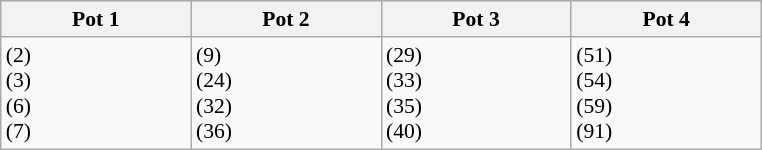<table class="wikitable" style="font-size: 90%">
<tr>
<th width=120>Pot 1</th>
<th width=120>Pot 2</th>
<th width=120>Pot 3</th>
<th width=120>Pot 4</th>
</tr>
<tr>
<td> (2)<br> (3)<br> (6)<br> (7)</td>
<td> (9)<br> (24)<br> (32)<br> (36)</td>
<td> (29)<br> (33)<br> (35)<br> (40)</td>
<td> (51)<br> (54)<br> (59)<br> (91)</td>
</tr>
</table>
